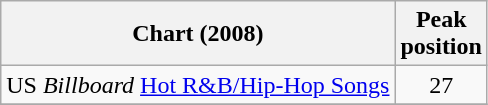<table class="wikitable">
<tr>
<th>Chart (2008)</th>
<th>Peak<br>position</th>
</tr>
<tr>
<td>US <em>Billboard</em> <a href='#'>Hot R&B/Hip-Hop Songs</a></td>
<td align="center">27</td>
</tr>
<tr>
</tr>
</table>
